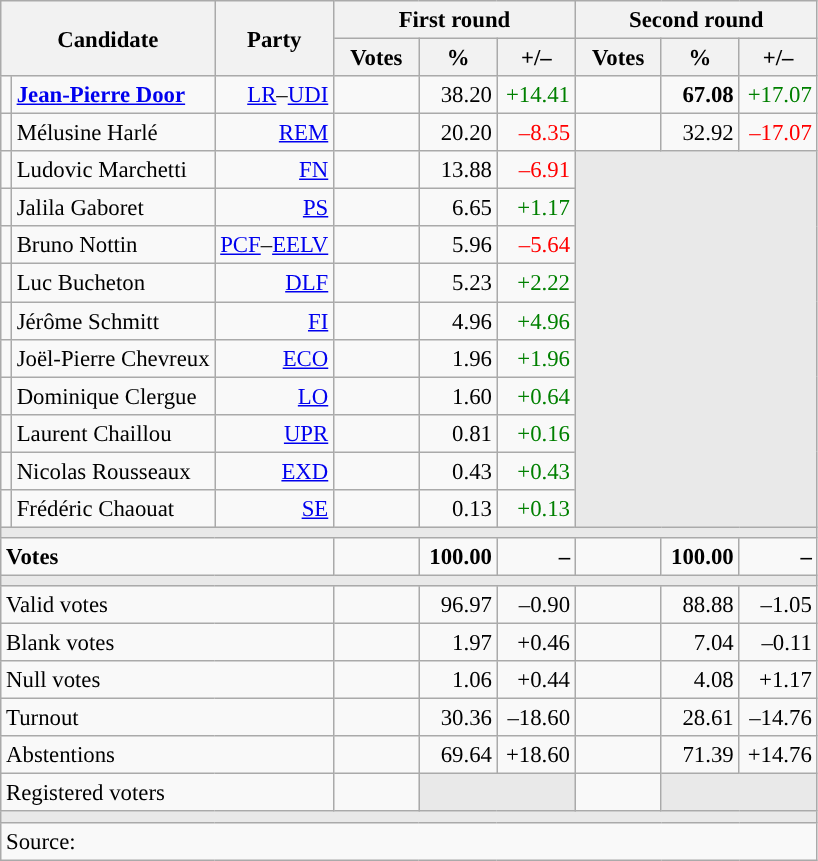<table class="wikitable" style="text-align:right;font-size:95%;">
<tr>
<th rowspan="2" colspan="2">Candidate</th>
<th rowspan="2">Party</th>
<th colspan="3">First round</th>
<th colspan="3">Second round</th>
</tr>
<tr>
<th style="width:50px;">Votes</th>
<th style="width:45px;">%</th>
<th style="width:45px;">+/–</th>
<th style="width:50px;">Votes</th>
<th style="width:45px;">%</th>
<th style="width:45px;">+/–</th>
</tr>
<tr>
<td style="background:"></td>
<td style="text-align:left;"><strong><a href='#'>Jean-Pierre Door</a></strong></td>
<td><a href='#'>LR</a>–<a href='#'>UDI</a></td>
<td></td>
<td>38.20</td>
<td style="color:green;">+14.41</td>
<td><strong></strong></td>
<td><strong>67.08</strong></td>
<td style="color:green;">+17.07</td>
</tr>
<tr>
<td style="background:"></td>
<td style="text-align:left;">Mélusine Harlé</td>
<td><a href='#'>REM</a></td>
<td></td>
<td>20.20</td>
<td style="color:red;">–8.35</td>
<td></td>
<td>32.92</td>
<td style="color:red;">–17.07</td>
</tr>
<tr>
<td style="background:"></td>
<td style="text-align:left;">Ludovic Marchetti</td>
<td><a href='#'>FN</a></td>
<td></td>
<td>13.88</td>
<td style="color:red;">–6.91</td>
<td colspan="3" rowspan="10" style="background:#E9E9E9;"></td>
</tr>
<tr>
<td style="background:"></td>
<td style="text-align:left;">Jalila Gaboret</td>
<td><a href='#'>PS</a></td>
<td></td>
<td>6.65</td>
<td style="color:green;">+1.17</td>
</tr>
<tr>
<td style="background:"></td>
<td style="text-align:left;">Bruno Nottin</td>
<td><a href='#'>PCF</a>–<a href='#'>EELV</a></td>
<td></td>
<td>5.96</td>
<td style="color:red;">–5.64</td>
</tr>
<tr>
<td style="background:"></td>
<td style="text-align:left;">Luc Bucheton</td>
<td><a href='#'>DLF</a></td>
<td></td>
<td>5.23</td>
<td style="color:green;">+2.22</td>
</tr>
<tr>
<td style="background:"></td>
<td style="text-align:left;">Jérôme Schmitt</td>
<td><a href='#'>FI</a></td>
<td></td>
<td>4.96</td>
<td style="color:green;">+4.96</td>
</tr>
<tr>
<td style="background:"></td>
<td style="text-align:left;">Joël-Pierre Chevreux</td>
<td><a href='#'>ECO</a></td>
<td></td>
<td>1.96</td>
<td style="color:green;">+1.96</td>
</tr>
<tr>
<td style="background:"></td>
<td style="text-align:left;">Dominique Clergue</td>
<td><a href='#'>LO</a></td>
<td></td>
<td>1.60</td>
<td style="color:green;">+0.64</td>
</tr>
<tr>
<td style="background:"></td>
<td style="text-align:left;">Laurent Chaillou</td>
<td><a href='#'>UPR</a></td>
<td></td>
<td>0.81</td>
<td style="color:green;">+0.16</td>
</tr>
<tr>
<td style="background:"></td>
<td style="text-align:left;">Nicolas Rousseaux</td>
<td><a href='#'>EXD</a></td>
<td></td>
<td>0.43</td>
<td style="color:green;">+0.43</td>
</tr>
<tr>
<td style="background:"></td>
<td style="text-align:left;">Frédéric Chaouat</td>
<td><a href='#'>SE</a></td>
<td></td>
<td>0.13</td>
<td style="color:green;">+0.13</td>
</tr>
<tr>
<td colspan="9" style="background:#E9E9E9;"></td>
</tr>
<tr style="font-weight:bold;">
<td colspan="3" style="text-align:left;">Votes</td>
<td></td>
<td>100.00</td>
<td>–</td>
<td></td>
<td>100.00</td>
<td>–</td>
</tr>
<tr>
<td colspan="9" style="background:#E9E9E9;"></td>
</tr>
<tr>
<td colspan="3" style="text-align:left;">Valid votes</td>
<td></td>
<td>96.97</td>
<td>–0.90</td>
<td></td>
<td>88.88</td>
<td>–1.05</td>
</tr>
<tr>
<td colspan="3" style="text-align:left;">Blank votes</td>
<td></td>
<td>1.97</td>
<td>+0.46</td>
<td></td>
<td>7.04</td>
<td>–0.11</td>
</tr>
<tr>
<td colspan="3" style="text-align:left;">Null votes</td>
<td></td>
<td>1.06</td>
<td>+0.44</td>
<td></td>
<td>4.08</td>
<td>+1.17</td>
</tr>
<tr>
<td colspan="3" style="text-align:left;">Turnout</td>
<td></td>
<td>30.36</td>
<td>–18.60</td>
<td></td>
<td>28.61</td>
<td>–14.76</td>
</tr>
<tr>
<td colspan="3" style="text-align:left;">Abstentions</td>
<td></td>
<td>69.64</td>
<td>+18.60</td>
<td></td>
<td>71.39</td>
<td>+14.76</td>
</tr>
<tr>
<td colspan="3" style="text-align:left;">Registered voters</td>
<td></td>
<td colspan="2" style="background:#E9E9E9;"></td>
<td></td>
<td colspan="2" style="background:#E9E9E9;"></td>
</tr>
<tr>
<td colspan="9" style="background:#E9E9E9;"></td>
</tr>
<tr>
<td colspan="9" style="text-align:left;">Source: </td>
</tr>
</table>
